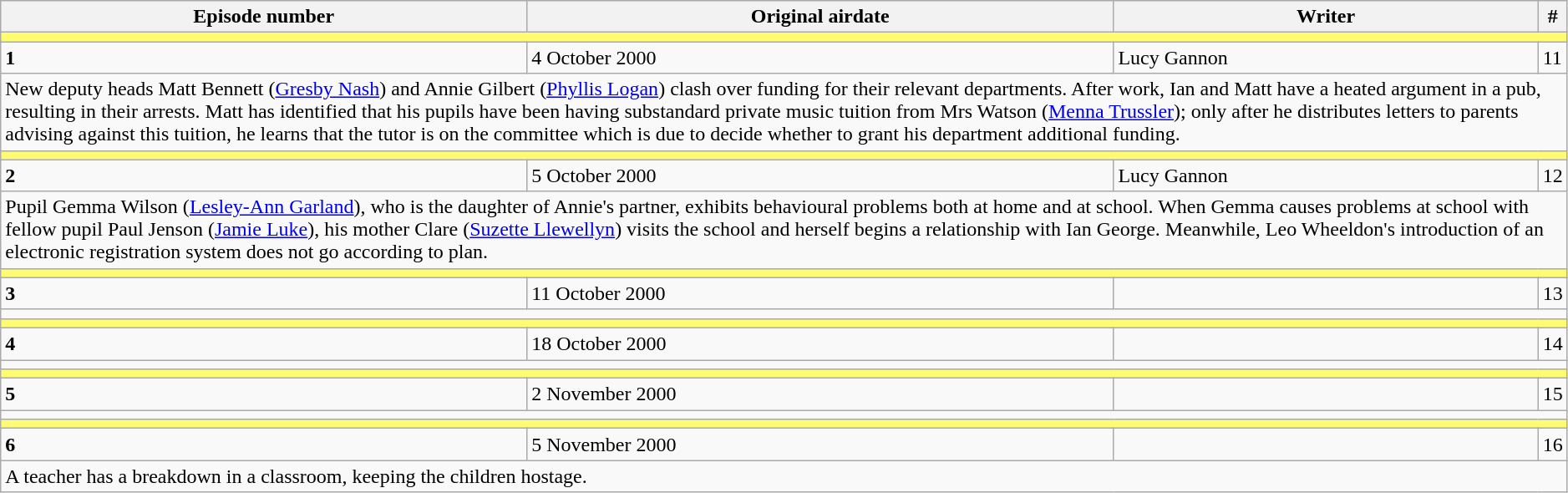<table class="wikitable" style="width:99%;">
<tr>
<th>Episode number</th>
<th>Original airdate</th>
<th>Writer</th>
<th style="width:15px;">#</th>
</tr>
<tr id="s3ep1">
<td colspan="6" style="background:#fffc72;"></td>
</tr>
<tr>
<td rowspan="1"><strong>1</strong></td>
<td>4 October 2000</td>
<td>Lucy Gannon</td>
<td>11</td>
</tr>
<tr>
<td colspan="6">New deputy heads Matt Bennett (<a href='#'>Gresby Nash</a>) and Annie Gilbert (<a href='#'>Phyllis Logan</a>) clash over funding for their relevant departments. After work, Ian and Matt have a heated argument in a pub, resulting in their arrests. Matt has identified that his pupils have been having substandard private music tuition from Mrs Watson (<a href='#'>Menna Trussler</a>); only after he distributes letters to parents advising against this tuition, he learns that the tutor is on the committee which is due to decide whether to grant his department additional funding.</td>
</tr>
<tr id="s3ep2">
<td colspan="6" style="background:#fffc72;"></td>
</tr>
<tr>
<td rowspan="1"><strong>2</strong></td>
<td>5 October 2000</td>
<td>Lucy Gannon</td>
<td>12</td>
</tr>
<tr>
<td colspan="6">Pupil Gemma Wilson (<a href='#'>Lesley-Ann Garland</a>), who is the daughter of Annie's partner, exhibits behavioural problems both at home and at school. When Gemma causes problems at school with fellow pupil Paul Jenson (<a href='#'>Jamie Luke</a>), his mother Clare (<a href='#'>Suzette Llewellyn</a>) visits the school and herself begins a relationship with Ian George. Meanwhile, Leo Wheeldon's introduction of an electronic registration system does not go according to plan.</td>
</tr>
<tr id="s3ep3">
<td colspan="6" style="background:#fffc72;"></td>
</tr>
<tr>
<td rowspan="1"><strong>3</strong></td>
<td>11 October 2000</td>
<td></td>
<td>13</td>
</tr>
<tr>
<td colspan="6"></td>
</tr>
<tr id="s3ep4">
<td colspan="6" style="background:#fffc72;"></td>
</tr>
<tr>
<td rowspan="1"><strong>4</strong></td>
<td>18 October 2000</td>
<td></td>
<td>14</td>
</tr>
<tr>
<td colspan="6"></td>
</tr>
<tr id="s3ep5">
<td colspan="6" style="background:#fffc72;"></td>
</tr>
<tr>
<td rowspan="1"><strong>5</strong></td>
<td>2 November 2000</td>
<td></td>
<td>15</td>
</tr>
<tr>
<td colspan="6"></td>
</tr>
<tr id="s3ep6">
<td colspan="6" style="background:#fffc72;"></td>
</tr>
<tr>
<td rowspan="1"><strong>6</strong></td>
<td>5 November 2000</td>
<td></td>
<td>16</td>
</tr>
<tr>
<td colspan="6">A teacher has a breakdown in a classroom, keeping the children hostage.</td>
</tr>
</table>
